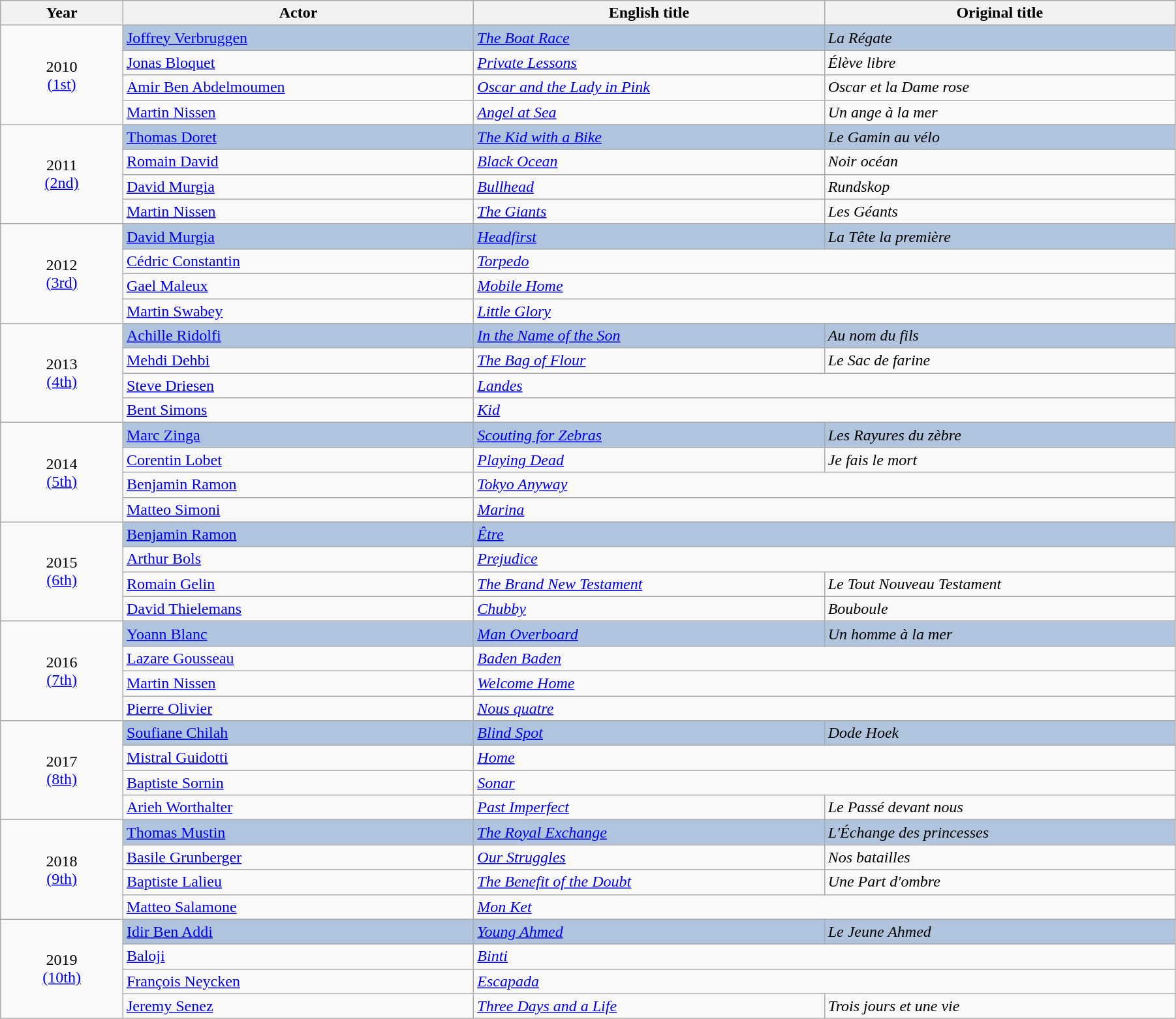<table class="wikitable" width="95%" cellpadding="5">
<tr>
<th width="100"><strong>Year</strong></th>
<th width="300"><strong>Actor</strong></th>
<th width="300"><strong>English title</strong></th>
<th width="300"><strong>Original title</strong></th>
</tr>
<tr>
<td rowspan="4" style="text-align:center;">2010<br><a href='#'>(1st)</a></td>
<td style="background:#B0C4DE;"><a href='#'>Joffrey Verbruggen</a></td>
<td style="background:#B0C4DE;"><em><a href='#'>The Boat Race</a></em></td>
<td style="background:#B0C4DE;"><em>La Régate</em></td>
</tr>
<tr>
<td><a href='#'>Jonas Bloquet</a></td>
<td><em><a href='#'>Private Lessons</a></em></td>
<td><em>Élève libre</em></td>
</tr>
<tr>
<td><a href='#'>Amir Ben Abdelmoumen</a></td>
<td><em><a href='#'>Oscar and the Lady in Pink</a></em></td>
<td><em>Oscar et la Dame rose</em></td>
</tr>
<tr>
<td><a href='#'>Martin Nissen</a></td>
<td><em><a href='#'>Angel at Sea</a></em></td>
<td><em>Un ange à la mer</em></td>
</tr>
<tr>
<td rowspan="4" style="text-align:center;">2011<br><a href='#'>(2nd)</a></td>
<td style="background:#B0C4DE;"><a href='#'>Thomas Doret</a></td>
<td style="background:#B0C4DE;"><em><a href='#'>The Kid with a Bike</a></em></td>
<td style="background:#B0C4DE;"><em>Le Gamin au vélo</em></td>
</tr>
<tr>
<td><a href='#'>Romain David</a></td>
<td><em><a href='#'>Black Ocean</a></em></td>
<td><em>Noir océan</em></td>
</tr>
<tr>
<td><a href='#'>David Murgia</a></td>
<td><em><a href='#'>Bullhead</a></em></td>
<td><em>Rundskop</em></td>
</tr>
<tr>
<td><a href='#'>Martin Nissen</a></td>
<td><em><a href='#'>The Giants</a></em></td>
<td><em>Les Géants</em></td>
</tr>
<tr>
<td rowspan="4" style="text-align:center;">2012<br><a href='#'>(3rd)</a></td>
<td style="background:#B0C4DE;"><a href='#'>David Murgia</a></td>
<td style="background:#B0C4DE;"><em><a href='#'>Headfirst</a></em></td>
<td style="background:#B0C4DE;"><em>La Tête la première</em></td>
</tr>
<tr>
<td><a href='#'>Cédric Constantin</a></td>
<td colspan="2"><em><a href='#'>Torpedo</a></em></td>
</tr>
<tr>
<td><a href='#'>Gael Maleux</a></td>
<td colspan="2"><em><a href='#'>Mobile Home</a></em></td>
</tr>
<tr>
<td><a href='#'>Martin Swabey</a></td>
<td colspan="2"><em><a href='#'>Little Glory</a></em></td>
</tr>
<tr>
<td rowspan="4" style="text-align:center;">2013<br><a href='#'>(4th)</a></td>
<td style="background:#B0C4DE;"><a href='#'>Achille Ridolfi</a></td>
<td style="background:#B0C4DE;"><em><a href='#'>In the Name of the Son</a></em></td>
<td style="background:#B0C4DE;"><em>Au nom du fils</em></td>
</tr>
<tr>
<td><a href='#'>Mehdi Dehbi</a></td>
<td><em><a href='#'>The Bag of Flour</a></em></td>
<td><em>Le Sac de farine</em></td>
</tr>
<tr>
<td><a href='#'>Steve Driesen</a></td>
<td colspan="2"><em><a href='#'>Landes</a></em></td>
</tr>
<tr>
<td><a href='#'>Bent Simons</a></td>
<td colspan="2"><em><a href='#'>Kid</a></em></td>
</tr>
<tr>
<td rowspan="4" style="text-align:center;">2014<br><a href='#'>(5th)</a></td>
<td style="background:#B0C4DE;"><a href='#'>Marc Zinga</a></td>
<td style="background:#B0C4DE;"><em><a href='#'>Scouting for Zebras</a></em></td>
<td style="background:#B0C4DE;"><em>Les Rayures du zèbre</em></td>
</tr>
<tr>
<td><a href='#'>Corentin Lobet</a></td>
<td><em><a href='#'>Playing Dead</a></em></td>
<td><em>Je fais le mort</em></td>
</tr>
<tr>
<td><a href='#'>Benjamin Ramon</a></td>
<td colspan="2"><em><a href='#'>Tokyo Anyway</a></em></td>
</tr>
<tr>
<td><a href='#'>Matteo Simoni</a></td>
<td colspan="2"><em><a href='#'>Marina</a></em></td>
</tr>
<tr>
<td rowspan="4" style="text-align:center;">2015<br><a href='#'>(6th)</a></td>
<td style="background:#B0C4DE;"><a href='#'>Benjamin Ramon</a></td>
<td style="background:#B0C4DE;" colspan="2"><em><a href='#'>Être</a></em></td>
</tr>
<tr>
<td><a href='#'>Arthur Bols</a></td>
<td colspan="2"><em><a href='#'>Prejudice</a></em></td>
</tr>
<tr>
<td><a href='#'>Romain Gelin</a></td>
<td><em><a href='#'>The Brand New Testament</a></em></td>
<td><em>Le Tout Nouveau Testament</em></td>
</tr>
<tr>
<td><a href='#'>David Thielemans</a></td>
<td><em><a href='#'>Chubby</a></em></td>
<td><em>Bouboule</em></td>
</tr>
<tr>
<td rowspan="4" style="text-align:center;">2016<br><a href='#'>(7th)</a></td>
<td style="background:#B0C4DE;"><a href='#'>Yoann Blanc</a></td>
<td style="background:#B0C4DE;"><em><a href='#'>Man Overboard</a></em></td>
<td style="background:#B0C4DE;"><em>Un homme à la mer</em></td>
</tr>
<tr>
<td><a href='#'>Lazare Gousseau</a></td>
<td colspan="2"><em><a href='#'>Baden Baden</a></em></td>
</tr>
<tr>
<td><a href='#'>Martin Nissen</a></td>
<td colspan="2"><em><a href='#'>Welcome Home</a></em></td>
</tr>
<tr>
<td><a href='#'>Pierre Olivier</a></td>
<td colspan="2"><em><a href='#'>Nous quatre</a></em></td>
</tr>
<tr>
<td rowspan="4" style="text-align:center;">2017<br><a href='#'>(8th)</a></td>
<td style="background:#B0C4DE;"><a href='#'>Soufiane Chilah</a></td>
<td style="background:#B0C4DE;"><em><a href='#'>Blind Spot</a></em></td>
<td style="background:#B0C4DE;"><em>Dode Hoek</em></td>
</tr>
<tr>
<td><a href='#'>Mistral Guidotti</a></td>
<td colspan="2"><em><a href='#'>Home</a></em></td>
</tr>
<tr>
<td><a href='#'>Baptiste Sornin</a></td>
<td colspan="2"><em><a href='#'>Sonar</a></em></td>
</tr>
<tr>
<td><a href='#'>Arieh Worthalter</a></td>
<td><em><a href='#'>Past Imperfect</a></em></td>
<td><em>Le Passé devant nous</em></td>
</tr>
<tr>
<td rowspan="4" style="text-align:center;">2018<br><a href='#'>(9th)</a></td>
<td style="background:#B0C4DE;"><a href='#'>Thomas Mustin</a></td>
<td style="background:#B0C4DE;"><em><a href='#'>The Royal Exchange</a></em></td>
<td style="background:#B0C4DE;"><em>L'Échange des princesses</em></td>
</tr>
<tr>
<td><a href='#'>Basile Grunberger</a></td>
<td><em><a href='#'>Our Struggles</a></em></td>
<td><em>Nos batailles</em></td>
</tr>
<tr>
<td><a href='#'>Baptiste Lalieu</a></td>
<td><em><a href='#'>The Benefit of the Doubt</a></em></td>
<td><em>Une Part d'ombre</em></td>
</tr>
<tr>
<td><a href='#'>Matteo Salamone</a></td>
<td colspan="2"><em><a href='#'>Mon Ket</a></em></td>
</tr>
<tr>
<td rowspan="4" style="text-align:center;">2019<br><a href='#'>(10th)</a></td>
<td style="background:#B0C4DE;"><a href='#'>Idir Ben Addi</a></td>
<td style="background:#B0C4DE;"><em><a href='#'>Young Ahmed</a></em></td>
<td style="background:#B0C4DE;"><em>Le Jeune Ahmed</em></td>
</tr>
<tr>
<td><a href='#'>Baloji</a></td>
<td colspan="2"><em><a href='#'>Binti</a></em></td>
</tr>
<tr>
<td><a href='#'>François Neycken</a></td>
<td colspan="2"><em><a href='#'>Escapada</a></em></td>
</tr>
<tr>
<td><a href='#'>Jeremy Senez</a></td>
<td><em><a href='#'>Three Days and a Life</a></em></td>
<td><em>Trois jours et une vie</em></td>
</tr>
</table>
